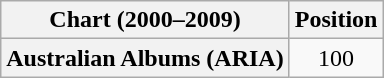<table class="wikitable plainrowheaders" style="text-align:center">
<tr>
<th scope="col">Chart (2000–2009)</th>
<th scope="col">Position</th>
</tr>
<tr>
<th scope="row">Australian Albums (ARIA)</th>
<td>100</td>
</tr>
</table>
